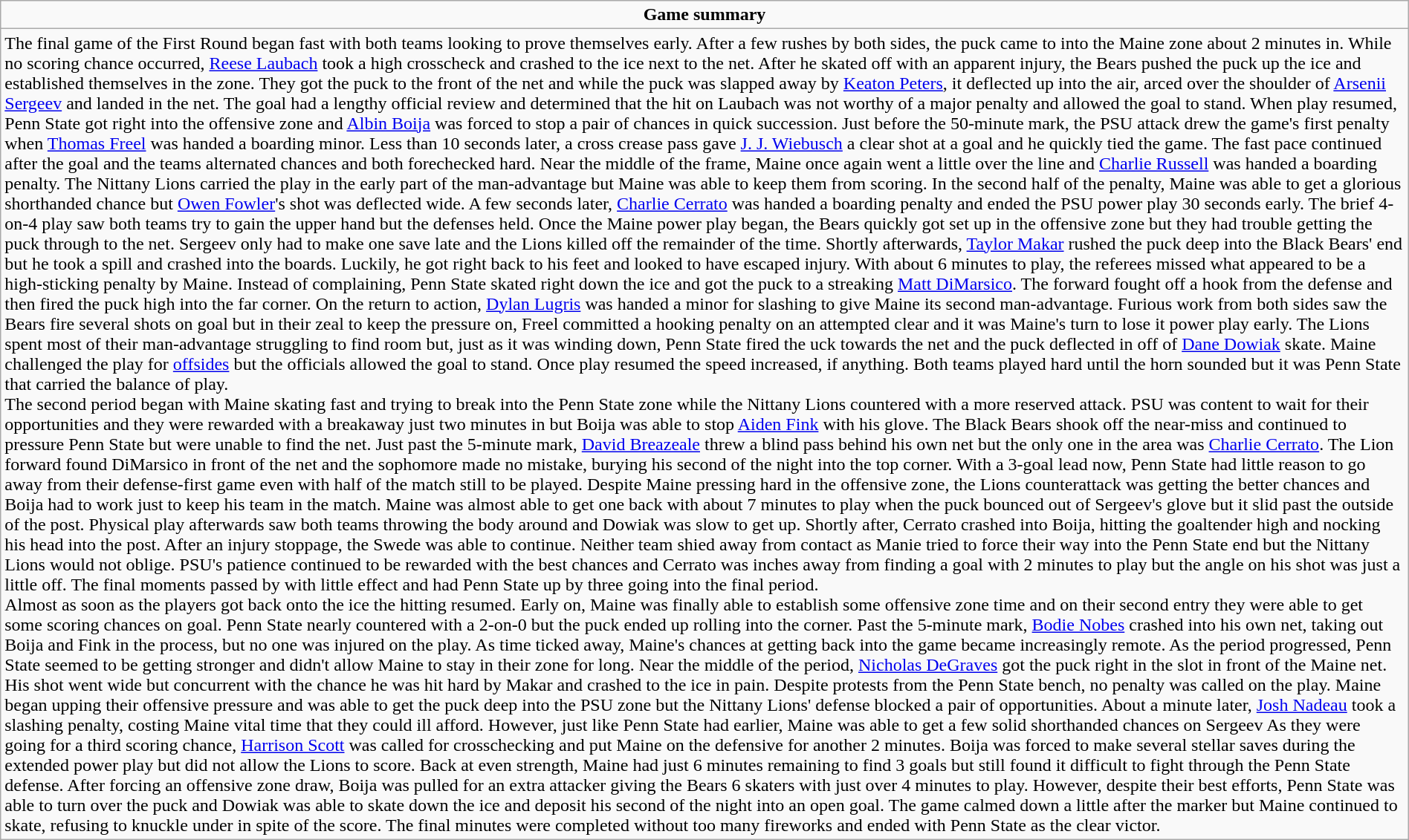<table role="presentation" class="wikitable mw-collapsible autocollapse" width=100%>
<tr>
<td align=center><strong>Game summary</strong></td>
</tr>
<tr>
<td>The final game of the First Round began fast with both teams looking to prove themselves early. After a few rushes by both sides, the puck came to into the Maine zone about 2 minutes in. While no scoring chance occurred, <a href='#'>Reese Laubach</a> took a high crosscheck and crashed to the ice next to the net. After he skated off with an apparent injury, the Bears pushed the puck up the ice and established themselves in the zone. They got the puck to the front of the net and while the puck was slapped away by <a href='#'>Keaton Peters</a>, it deflected up into the air, arced over the shoulder of <a href='#'>Arsenii Sergeev</a> and landed in the net. The goal had a lengthy official review and determined that the hit on Laubach was not worthy of a major penalty and allowed the goal to stand. When play resumed, Penn State got right into the offensive zone and <a href='#'>Albin Boija</a> was forced to stop a pair of chances in quick succession. Just before the 50-minute mark, the PSU attack drew the game's first penalty when <a href='#'>Thomas Freel</a> was handed a boarding minor. Less than 10 seconds later, a cross crease pass gave <a href='#'>J. J. Wiebusch</a> a clear shot at a goal and he quickly tied the game. The fast pace continued after the goal and the teams alternated chances and both forechecked hard. Near the middle of the frame, Maine once again went a little over the line and <a href='#'>Charlie Russell</a> was handed a boarding penalty. The Nittany Lions carried the play in the early part of the man-advantage but Maine was able to keep them from scoring. In the second half of the penalty, Maine was able to get a glorious shorthanded chance but <a href='#'>Owen Fowler</a>'s shot was deflected wide. A few seconds later, <a href='#'>Charlie Cerrato</a> was handed a boarding penalty and ended the PSU power play 30 seconds early. The brief 4-on-4 play saw both teams try to gain the upper hand but the defenses held. Once the Maine power play began, the Bears quickly got set up in the offensive zone but they had trouble getting the puck through to the net. Sergeev only had to make one save late and the Lions killed off the remainder of the time. Shortly afterwards, <a href='#'>Taylor Makar</a> rushed the puck deep into the Black Bears' end but he took a spill and crashed into the boards. Luckily, he got right back to his feet and looked to have escaped injury. With about 6 minutes to play, the referees missed what appeared to be a high-sticking penalty by Maine. Instead of complaining, Penn State skated right down the ice and got the puck to a streaking <a href='#'>Matt DiMarsico</a>. The forward fought off a hook from the defense and then fired the puck high into the far corner. On the return to action, <a href='#'>Dylan Lugris</a> was handed a minor for slashing to give Maine its second man-advantage. Furious work from both sides saw the Bears fire several shots on goal but in their zeal to keep the pressure on, Freel committed a hooking penalty on an attempted clear and it was Maine's turn to lose it power play early. The Lions spent most of their man-advantage struggling to find room but, just as it was winding down, Penn State fired the uck towards the net and the puck deflected in off of <a href='#'>Dane Dowiak</a> skate. Maine challenged the play for <a href='#'>offsides</a> but the officials allowed the goal to stand. Once play resumed the speed increased, if anything. Both teams played hard until the horn sounded but it was Penn State that carried the balance of play.<br>The second period began with Maine skating fast and trying to break into the Penn State zone while the Nittany Lions countered with a more reserved attack. PSU was content to wait for their opportunities and they were rewarded with a breakaway just two minutes in but Boija was able to stop <a href='#'>Aiden Fink</a> with his glove. The Black Bears shook off the near-miss and continued to pressure Penn State but were unable to find the net. Just past the 5-minute mark, <a href='#'>David Breazeale</a> threw a blind pass behind his own net but the only one in the area was <a href='#'>Charlie Cerrato</a>. The Lion forward found DiMarsico in front of the net and the sophomore made no mistake, burying his second of the night into the top corner. With a 3-goal lead now, Penn State had little reason to go away from their defense-first game even with half of the match still to be played. Despite Maine pressing hard in the offensive zone, the Lions counterattack was getting the better chances and Boija had to work just to keep his team in the match. Maine was almost able to get one back with about 7 minutes to play when the puck bounced out of Sergeev's glove but it slid past the outside of the post. Physical play afterwards saw both teams throwing the body around and Dowiak was slow to get up. Shortly after, Cerrato crashed into Boija, hitting the goaltender high and nocking his head into the post. After an injury stoppage, the Swede was able to continue. Neither team shied away from contact as Manie tried to force their way into the Penn State end but the Nittany Lions would not oblige. PSU's patience continued to be rewarded with the best chances and Cerrato was inches away from finding a goal with 2 minutes to play but the angle on his shot was just a little off. The final moments passed by with little effect and had Penn State up by three going into the final period.<br>Almost as soon as the players got back onto the ice the hitting resumed. Early on, Maine was finally able to establish some offensive zone time and on their second entry they were able to get some scoring chances on goal. Penn State nearly countered with a 2-on-0 but the puck ended up rolling into the corner. Past the 5-minute mark, <a href='#'>Bodie Nobes</a> crashed into his own net, taking out Boija and Fink in the process, but no one was injured on the play. As time ticked away, Maine's chances at getting back into the game became increasingly remote. As the period progressed, Penn State seemed to be getting stronger and didn't allow Maine to stay in their zone for long. Near the middle of the period, <a href='#'>Nicholas DeGraves</a> got the puck right in the slot in front of the Maine net. His shot went wide but concurrent with the chance he was hit hard by Makar and crashed to the ice in pain. Despite protests from the Penn State bench, no penalty was called on the play. Maine began upping their offensive pressure and was able to get the puck deep into the PSU zone but the Nittany Lions' defense blocked a pair of opportunities. About a minute later, <a href='#'>Josh Nadeau</a> took a slashing penalty, costing Maine vital time that they could ill afford. However, just like Penn State had earlier, Maine was able to get a few solid shorthanded chances on Sergeev As they were going for a third scoring chance, <a href='#'>Harrison Scott</a> was called for crosschecking and put Maine on the defensive for another 2 minutes. Boija was forced to make several stellar saves during the extended power play but did not allow the Lions to score. Back at even strength, Maine had just 6 minutes remaining to find 3 goals but still found it difficult to fight through the Penn State defense. After forcing an offensive zone draw, Boija was pulled for an extra attacker giving the Bears 6 skaters with just over 4 minutes to play. However, despite their best efforts, Penn State was able to turn over the puck and Dowiak was able to skate down the ice and deposit his second of the night into an open goal. The game calmed down a little after the marker but Maine continued to skate, refusing to knuckle under in spite of the score. The final minutes were completed without too many fireworks and ended with Penn State as the clear victor.</td>
</tr>
</table>
